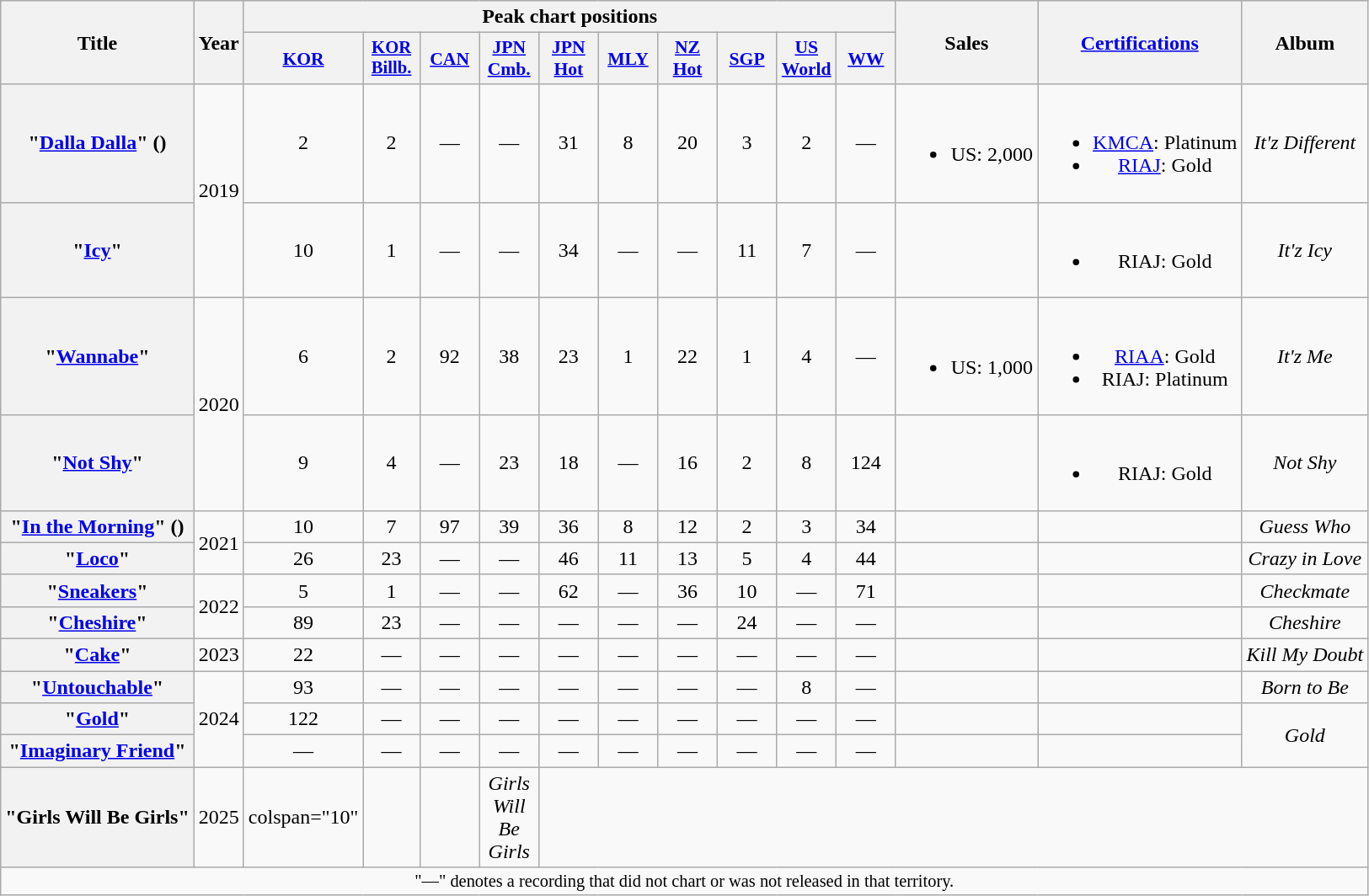<table class="wikitable plainrowheaders" style="text-align:center">
<tr>
<th scope="col" rowspan="2">Title</th>
<th scope="col" rowspan="2">Year</th>
<th scope="col" colspan="10">Peak chart positions</th>
<th scope="col" rowspan="2">Sales</th>
<th scope="col" rowspan="2"><a href='#'>Certifications</a><br></th>
<th scope="col" rowspan="2">Album</th>
</tr>
<tr>
<th scope="col" style="width:2.8em;font-size:90%"><a href='#'>KOR</a><br></th>
<th scope="col" style="width:2.8em;font-size:86%"><a href='#'>KOR<br>Billb.</a><br></th>
<th scope="col" style="width:2.8em;font-size:90%"><a href='#'>CAN</a><br></th>
<th scope="col" style="width:2.8em;font-size:90%"><a href='#'>JPN<br>Cmb.</a><br></th>
<th scope="col" style="width:2.8em;font-size:90%"><a href='#'>JPN<br>Hot</a><br></th>
<th scope="col" style="width:2.8em;font-size:90%"><a href='#'>MLY</a><br></th>
<th scope="col" style="width:2.8em;font-size:90%"><a href='#'>NZ<br>Hot</a><br></th>
<th scope="col" style="width:2.8em;font-size:90%"><a href='#'>SGP</a><br></th>
<th scope="col" style="width:2.8em;font-size:90%"><a href='#'>US<br>World</a><br></th>
<th scope="col" style="width:2.8em;font-size:90%"><a href='#'>WW</a><br></th>
</tr>
<tr>
<th scope="row">"<a href='#'>Dalla Dalla</a>" ()</th>
<td rowspan="2">2019</td>
<td>2</td>
<td>2</td>
<td>—</td>
<td>—</td>
<td>31</td>
<td>8</td>
<td>20</td>
<td>3</td>
<td>2</td>
<td>—</td>
<td><br><ul><li>US: 2,000</li></ul></td>
<td><br><ul><li><a href='#'>KMCA</a>: Platinum </li><li><a href='#'>RIAJ</a>: Gold </li></ul></td>
<td><em>It'z Different</em></td>
</tr>
<tr>
<th scope="row">"<a href='#'>Icy</a>"</th>
<td>10</td>
<td>1</td>
<td>—</td>
<td>—</td>
<td>34</td>
<td>—</td>
<td>—</td>
<td>11</td>
<td>7</td>
<td>—</td>
<td></td>
<td><br><ul><li>RIAJ: Gold </li></ul></td>
<td><em>It'z Icy</em></td>
</tr>
<tr>
<th scope="row">"<a href='#'>Wannabe</a>"</th>
<td rowspan="2">2020</td>
<td>6</td>
<td>2</td>
<td>92</td>
<td>38</td>
<td>23</td>
<td>1</td>
<td>22</td>
<td>1</td>
<td>4</td>
<td>—</td>
<td><br><ul><li>US: 1,000</li></ul></td>
<td><br><ul><li><a href='#'>RIAA</a>: Gold</li><li>RIAJ: Platinum </li></ul></td>
<td><em>It'z Me</em></td>
</tr>
<tr>
<th scope="row">"<a href='#'>Not Shy</a>"</th>
<td>9</td>
<td>4</td>
<td>—</td>
<td>23</td>
<td>18</td>
<td>—</td>
<td>16</td>
<td>2</td>
<td>8</td>
<td>124</td>
<td></td>
<td><br><ul><li>RIAJ: Gold </li></ul></td>
<td><em>Not Shy</em></td>
</tr>
<tr>
<th scope="row">"<a href='#'>In the Morning</a>" ()</th>
<td rowspan="2">2021</td>
<td>10</td>
<td>7</td>
<td>97</td>
<td>39</td>
<td>36</td>
<td>8</td>
<td>12</td>
<td>2</td>
<td>3</td>
<td>34</td>
<td></td>
<td></td>
<td><em>Guess Who</em></td>
</tr>
<tr>
<th scope="row">"<a href='#'>Loco</a>"</th>
<td>26</td>
<td>23</td>
<td>—</td>
<td>—</td>
<td>46</td>
<td>11</td>
<td>13</td>
<td>5</td>
<td>4</td>
<td>44</td>
<td></td>
<td></td>
<td><em>Crazy in Love</em></td>
</tr>
<tr>
<th scope="row">"<a href='#'>Sneakers</a>"</th>
<td rowspan="2">2022</td>
<td>5</td>
<td>1</td>
<td>—</td>
<td>—</td>
<td>62</td>
<td>—</td>
<td>36</td>
<td>10</td>
<td>—</td>
<td>71</td>
<td></td>
<td></td>
<td><em>Checkmate</em></td>
</tr>
<tr>
<th scope="row">"<a href='#'>Cheshire</a>"</th>
<td>89</td>
<td>23</td>
<td>—</td>
<td>—</td>
<td>—</td>
<td>—</td>
<td>—</td>
<td>24</td>
<td>—</td>
<td>—</td>
<td></td>
<td></td>
<td><em>Cheshire</em></td>
</tr>
<tr>
<th scope="row">"<a href='#'>Cake</a>"</th>
<td>2023</td>
<td>22</td>
<td>—</td>
<td>—</td>
<td>—</td>
<td>—</td>
<td>—</td>
<td>—</td>
<td>—</td>
<td>—</td>
<td>—</td>
<td></td>
<td></td>
<td><em>Kill My Doubt</em></td>
</tr>
<tr>
<th scope="row">"<a href='#'>Untouchable</a>"</th>
<td rowspan="3">2024</td>
<td>93</td>
<td>—</td>
<td>—</td>
<td>—</td>
<td>—</td>
<td>—</td>
<td>—</td>
<td>—</td>
<td>8</td>
<td>—</td>
<td></td>
<td></td>
<td><em>Born to Be</em></td>
</tr>
<tr>
<th scope="row">"<a href='#'>Gold</a>"</th>
<td>122</td>
<td>—</td>
<td>—</td>
<td>—</td>
<td>—</td>
<td>—</td>
<td>—</td>
<td>—</td>
<td>—</td>
<td>—</td>
<td></td>
<td></td>
<td rowspan="2"><em>Gold</em></td>
</tr>
<tr>
<th scope="row">"<a href='#'>Imaginary Friend</a>"</th>
<td>—</td>
<td>—</td>
<td>—</td>
<td>—</td>
<td>—</td>
<td>—</td>
<td>—</td>
<td>—</td>
<td>—</td>
<td>—</td>
<td></td>
<td></td>
</tr>
<tr>
<th scope="row">"Girls Will Be Girls"</th>
<td>2025</td>
<td>colspan="10" </td>
<td></td>
<td></td>
<td><em>Girls Will Be Girls</em></td>
</tr>
<tr>
<td colspan="16" style="font-size:85%">"—" denotes a recording that did not chart or was not released in that territory.</td>
</tr>
</table>
